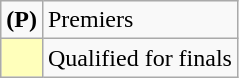<table class=wikitable>
<tr>
<td><strong>(P)</strong></td>
<td>Premiers</td>
</tr>
<tr>
<td bgcolor=FFFFBB></td>
<td>Qualified for finals</td>
</tr>
</table>
